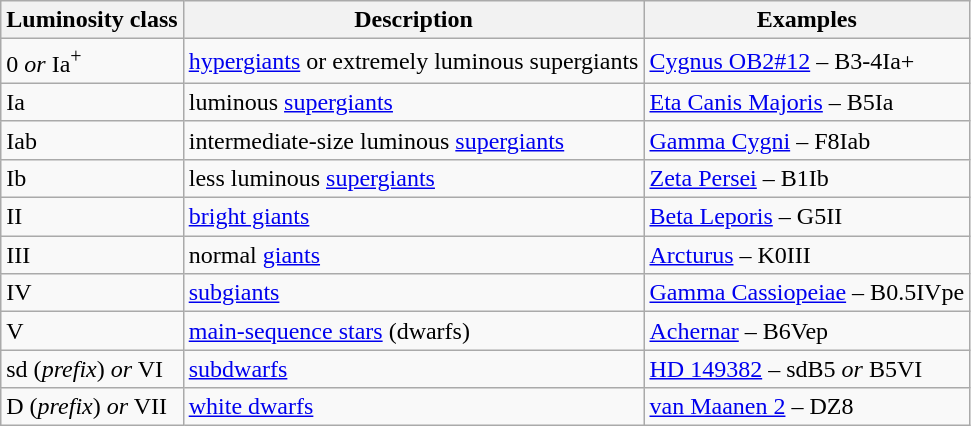<table class="wikitable">
<tr>
<th>Luminosity class</th>
<th>Description</th>
<th>Examples</th>
</tr>
<tr>
<td>0 <em>or</em> Ia<sup>+</sup></td>
<td><a href='#'>hypergiants</a> or extremely luminous supergiants</td>
<td><a href='#'>Cygnus OB2#12</a> – B3-4Ia+</td>
</tr>
<tr>
<td>Ia</td>
<td>luminous <a href='#'>supergiants</a></td>
<td><a href='#'>Eta Canis Majoris</a> – B5Ia</td>
</tr>
<tr>
<td>Iab</td>
<td>intermediate-size luminous <a href='#'>supergiants</a></td>
<td><a href='#'>Gamma Cygni</a> – F8Iab</td>
</tr>
<tr>
<td>Ib</td>
<td>less luminous <a href='#'>supergiants</a></td>
<td><a href='#'>Zeta Persei</a> – B1Ib</td>
</tr>
<tr>
<td>II</td>
<td><a href='#'>bright giants</a></td>
<td><a href='#'>Beta Leporis</a> – G5II</td>
</tr>
<tr>
<td>III</td>
<td>normal <a href='#'>giants</a></td>
<td><a href='#'>Arcturus</a> – K0III</td>
</tr>
<tr>
<td>IV</td>
<td><a href='#'>subgiants</a></td>
<td><a href='#'>Gamma Cassiopeiae</a> – B0.5IVpe</td>
</tr>
<tr>
<td>V</td>
<td><a href='#'>main-sequence stars</a> (dwarfs)</td>
<td><a href='#'>Achernar</a> – B6Vep</td>
</tr>
<tr>
<td>sd (<em>prefix</em>) <em>or</em> VI</td>
<td><a href='#'>subdwarfs</a></td>
<td><a href='#'>HD 149382</a> – sdB5 <em>or</em> B5VI</td>
</tr>
<tr>
<td>D (<em>prefix</em>) <em>or</em> VII</td>
<td><a href='#'>white dwarfs</a></td>
<td><a href='#'>van Maanen 2</a> – DZ8</td>
</tr>
</table>
